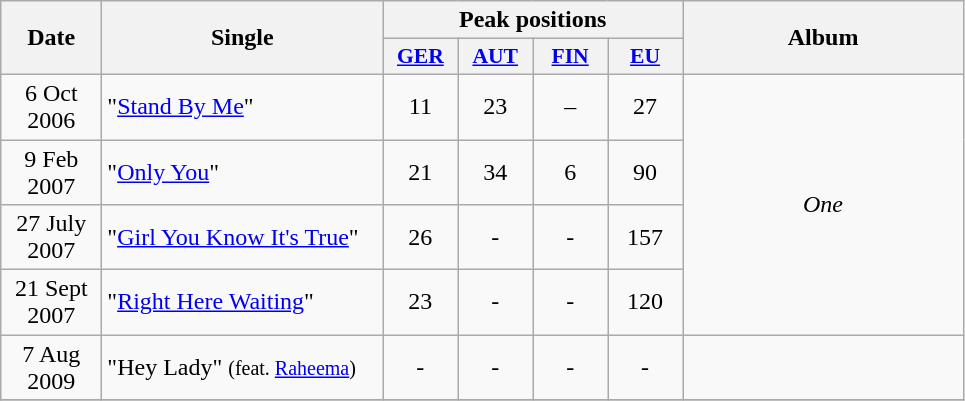<table class="wikitable">
<tr>
<th align="center" rowspan="2" width="60">Date</th>
<th align="center" rowspan="2" width="180">Single</th>
<th align="center" colspan="4">Peak positions</th>
<th align="center" rowspan="2" width="180">Album</th>
</tr>
<tr>
<th scope="col" style="width:3em;font-size:90%;"><a href='#'>GER</a></th>
<th scope="col" style="width:3em;font-size:90%;"><a href='#'>AUT</a></th>
<th scope="col" style="width:3em;font-size:90%;"><a href='#'>FIN</a></th>
<th scope="col" style="width:3em;font-size:90%;"><a href='#'>EU</a></th>
</tr>
<tr>
<td align="center" rowspan="1">6 Oct 2006</td>
<td>"<a href='#'>Stand By Me</a>"</td>
<td align="center">11</td>
<td align="center">23</td>
<td align="center">–</td>
<td align="center">27</td>
<td align="center" rowspan="4"><em>One</em></td>
</tr>
<tr>
<td align="center" rowspan="1">9 Feb 2007</td>
<td>"<a href='#'>Only You</a>"</td>
<td align="center">21</td>
<td align="center">34</td>
<td align="center">6</td>
<td align="center">90</td>
</tr>
<tr>
<td align="center" rowspan="1">27 July 2007</td>
<td>"<a href='#'>Girl You Know It's True</a>"</td>
<td align="center">26</td>
<td align="center">-</td>
<td align="center">-</td>
<td align="center">157</td>
</tr>
<tr>
<td align="center" rowspan="1">21 Sept 2007</td>
<td>"<a href='#'>Right Here Waiting</a>"</td>
<td align="center">23</td>
<td align="center">-</td>
<td align="center">-</td>
<td align="center">120</td>
</tr>
<tr>
<td align="center" rowspan="1">7 Aug 2009</td>
<td>"Hey Lady" <small>(feat. <a href='#'>Raheema</a>)</small></td>
<td align="center">-</td>
<td align="center">-</td>
<td align="center">-</td>
<td align="center">-</td>
<td align="center"></td>
</tr>
<tr>
</tr>
</table>
